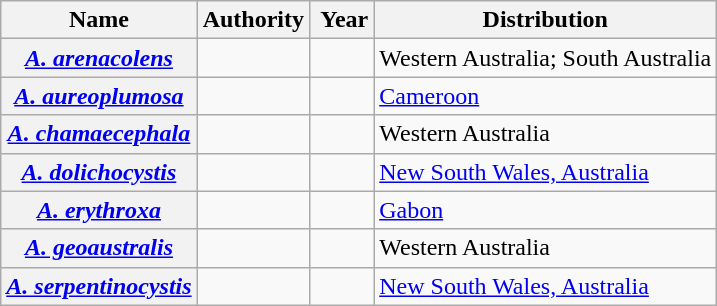<table class="wikitable sortable plainrowheaders" border="1">
<tr>
<th scope="col">Name</th>
<th scope="col">Authority</th>
<th scope="col"> Year</th>
<th class="unsortable" scope="col">Distribution</th>
</tr>
<tr>
<th scope="row"><em><a href='#'>A. arenacolens</a></em></th>
<td></td>
<td style="text-align:center;"></td>
<td>Western Australia; South Australia</td>
</tr>
<tr>
<th scope="row"><em><a href='#'>A. aureoplumosa</a></em></th>
<td></td>
<td style="text-align:center;"></td>
<td><a href='#'>Cameroon</a></td>
</tr>
<tr>
<th scope="row"><em><a href='#'>A. chamaecephala</a></em></th>
<td></td>
<td style="text-align:center;"></td>
<td>Western Australia</td>
</tr>
<tr>
<th scope="row"><em><a href='#'>A. dolichocystis</a></em></th>
<td></td>
<td style="text-align:center;"></td>
<td><a href='#'>New South Wales, Australia</a></td>
</tr>
<tr>
<th scope="row"><em><a href='#'>A. erythroxa</a></em></th>
<td></td>
<td style="text-align:center;"></td>
<td><a href='#'>Gabon</a></td>
</tr>
<tr>
<th scope="row"><em><a href='#'>A. geoaustralis</a></em></th>
<td></td>
<td style="text-align:center;"></td>
<td>Western Australia</td>
</tr>
<tr>
<th scope="row"><em><a href='#'>A. serpentinocystis</a></em></th>
<td></td>
<td style="text-align:center;"></td>
<td><a href='#'>New South Wales, Australia</a></td>
</tr>
</table>
